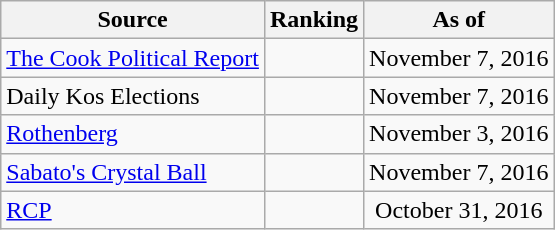<table class="wikitable" style="text-align:center">
<tr>
<th>Source</th>
<th>Ranking</th>
<th>As of</th>
</tr>
<tr>
<td align=left><a href='#'>The Cook Political Report</a></td>
<td></td>
<td>November 7, 2016</td>
</tr>
<tr>
<td align=left>Daily Kos Elections</td>
<td></td>
<td>November 7, 2016</td>
</tr>
<tr>
<td align=left><a href='#'>Rothenberg</a></td>
<td></td>
<td>November 3, 2016</td>
</tr>
<tr>
<td align=left><a href='#'>Sabato's Crystal Ball</a></td>
<td></td>
<td>November 7, 2016</td>
</tr>
<tr>
<td align="left"><a href='#'>RCP</a></td>
<td></td>
<td>October 31, 2016</td>
</tr>
</table>
